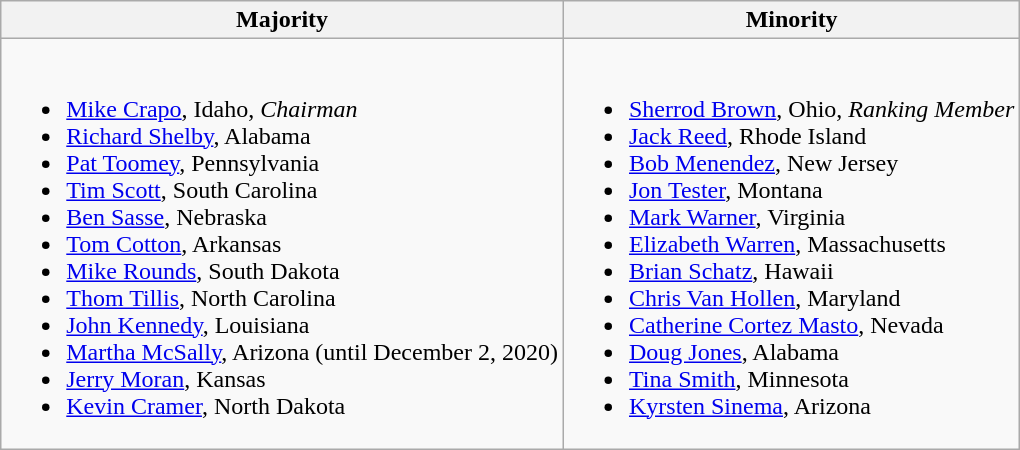<table class=wikitable>
<tr>
<th>Majority</th>
<th>Minority</th>
</tr>
<tr>
<td><br><ul><li><a href='#'>Mike Crapo</a>, Idaho, <em>Chairman</em></li><li><a href='#'>Richard Shelby</a>, Alabama</li><li><a href='#'>Pat Toomey</a>, Pennsylvania</li><li><a href='#'>Tim Scott</a>, South Carolina</li><li><a href='#'>Ben Sasse</a>, Nebraska</li><li><a href='#'>Tom Cotton</a>, Arkansas</li><li><a href='#'>Mike Rounds</a>, South Dakota</li><li><a href='#'>Thom Tillis</a>, North Carolina</li><li><a href='#'>John Kennedy</a>, Louisiana</li><li><a href='#'>Martha McSally</a>, Arizona (until December 2, 2020)</li><li><a href='#'>Jerry Moran</a>, Kansas</li><li><a href='#'>Kevin Cramer</a>, North Dakota</li></ul></td>
<td><br><ul><li><a href='#'>Sherrod Brown</a>, Ohio, <em>Ranking Member</em></li><li><a href='#'>Jack Reed</a>, Rhode Island</li><li><a href='#'>Bob Menendez</a>, New Jersey</li><li><a href='#'>Jon Tester</a>, Montana</li><li><a href='#'>Mark Warner</a>, Virginia</li><li><a href='#'>Elizabeth Warren</a>, Massachusetts</li><li><a href='#'>Brian Schatz</a>, Hawaii</li><li><a href='#'>Chris Van Hollen</a>, Maryland</li><li><a href='#'>Catherine Cortez Masto</a>, Nevada</li><li><a href='#'>Doug Jones</a>, Alabama</li><li><a href='#'>Tina Smith</a>, Minnesota</li><li><a href='#'>Kyrsten Sinema</a>, Arizona</li></ul></td>
</tr>
</table>
